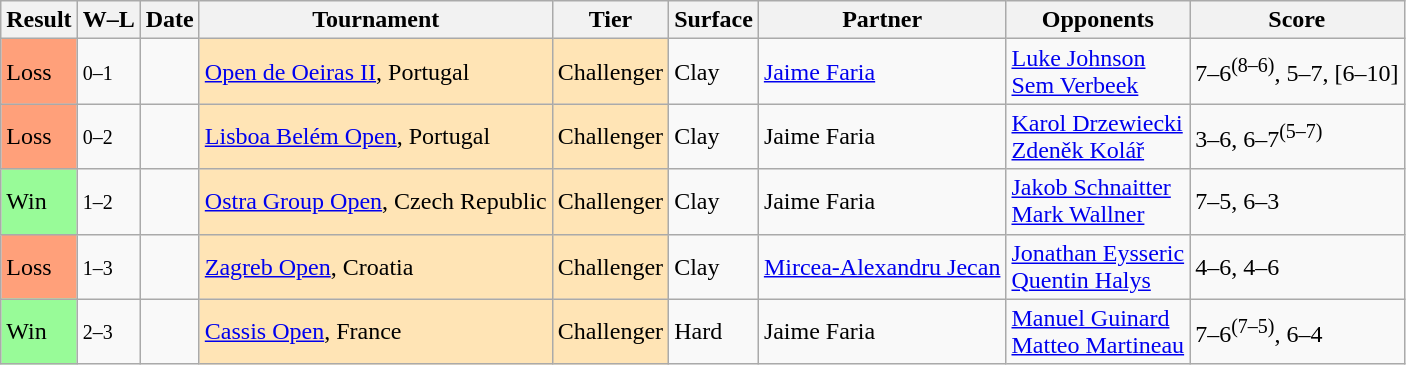<table class="sortable wikitable">
<tr>
<th>Result</th>
<th class="unsortable">W–L</th>
<th>Date</th>
<th>Tournament</th>
<th>Tier</th>
<th>Surface</th>
<th>Partner</th>
<th>Opponents</th>
<th class="unsortable">Score</th>
</tr>
<tr>
<td bgcolor=ffa07a>Loss</td>
<td><small>0–1</small></td>
<td><a href='#'></a></td>
<td style="background:moccasin;"><a href='#'>Open de Oeiras II</a>, Portugal</td>
<td style="background:moccasin;">Challenger</td>
<td>Clay</td>
<td> <a href='#'>Jaime Faria</a></td>
<td> <a href='#'>Luke Johnson</a> <br> <a href='#'>Sem Verbeek</a></td>
<td>7–6<sup>(8–6)</sup>, 5–7, [6–10]</td>
</tr>
<tr>
<td bgcolor=ffa07a>Loss</td>
<td><small>0–2</small></td>
<td><a href='#'></a></td>
<td style="background:moccasin;"><a href='#'>Lisboa Belém Open</a>, Portugal</td>
<td style="background:moccasin;">Challenger</td>
<td>Clay</td>
<td> Jaime Faria</td>
<td> <a href='#'>Karol Drzewiecki</a> <br> <a href='#'>Zdeněk Kolář</a></td>
<td>3–6, 6–7<sup>(5–7)</sup></td>
</tr>
<tr>
<td bgcolor=98fb98>Win</td>
<td><small>1–2</small></td>
<td><a href='#'></a></td>
<td style="background:moccasin;"><a href='#'>Ostra Group Open</a>, Czech Republic</td>
<td style="background:moccasin;">Challenger</td>
<td>Clay</td>
<td> Jaime Faria</td>
<td> <a href='#'>Jakob Schnaitter</a><br> <a href='#'>Mark Wallner</a></td>
<td>7–5, 6–3</td>
</tr>
<tr>
<td bgcolor=ffa07a>Loss</td>
<td><small>1–3</small></td>
<td><a href='#'></a></td>
<td style="background:moccasin;"><a href='#'>Zagreb Open</a>, Croatia</td>
<td style="background:moccasin;">Challenger</td>
<td>Clay</td>
<td> <a href='#'>Mircea-Alexandru Jecan</a></td>
<td> <a href='#'>Jonathan Eysseric</a> <br>  <a href='#'>Quentin Halys</a></td>
<td>4–6, 4–6</td>
</tr>
<tr>
<td bgcolor=98fb98>Win</td>
<td><small>2–3</small></td>
<td><a href='#'></a></td>
<td style="background:moccasin;"><a href='#'>Cassis Open</a>, France</td>
<td style="background:moccasin;">Challenger</td>
<td>Hard</td>
<td> Jaime Faria</td>
<td> <a href='#'>Manuel Guinard</a><br> <a href='#'>Matteo Martineau</a></td>
<td>7–6<sup>(7–5)</sup>, 6–4</td>
</tr>
</table>
